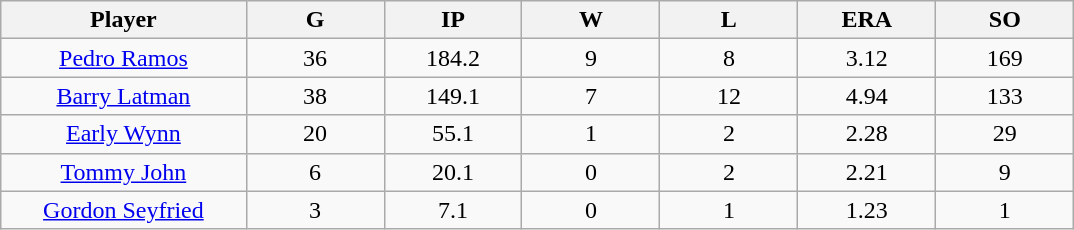<table class="wikitable sortable">
<tr>
<th bgcolor="#DDDDFF" width="16%">Player</th>
<th bgcolor="#DDDDFF" width="9%">G</th>
<th bgcolor="#DDDDFF" width="9%">IP</th>
<th bgcolor="#DDDDFF" width="9%">W</th>
<th bgcolor="#DDDDFF" width="9%">L</th>
<th bgcolor="#DDDDFF" width="9%">ERA</th>
<th bgcolor="#DDDDFF" width="9%">SO</th>
</tr>
<tr align="center">
<td><a href='#'>Pedro Ramos</a></td>
<td>36</td>
<td>184.2</td>
<td>9</td>
<td>8</td>
<td>3.12</td>
<td>169</td>
</tr>
<tr align=center>
<td><a href='#'>Barry Latman</a></td>
<td>38</td>
<td>149.1</td>
<td>7</td>
<td>12</td>
<td>4.94</td>
<td>133</td>
</tr>
<tr align=center>
<td><a href='#'>Early Wynn</a></td>
<td>20</td>
<td>55.1</td>
<td>1</td>
<td>2</td>
<td>2.28</td>
<td>29</td>
</tr>
<tr align=center>
<td><a href='#'>Tommy John</a></td>
<td>6</td>
<td>20.1</td>
<td>0</td>
<td>2</td>
<td>2.21</td>
<td>9</td>
</tr>
<tr align=center>
<td><a href='#'>Gordon Seyfried</a></td>
<td>3</td>
<td>7.1</td>
<td>0</td>
<td>1</td>
<td>1.23</td>
<td>1</td>
</tr>
</table>
